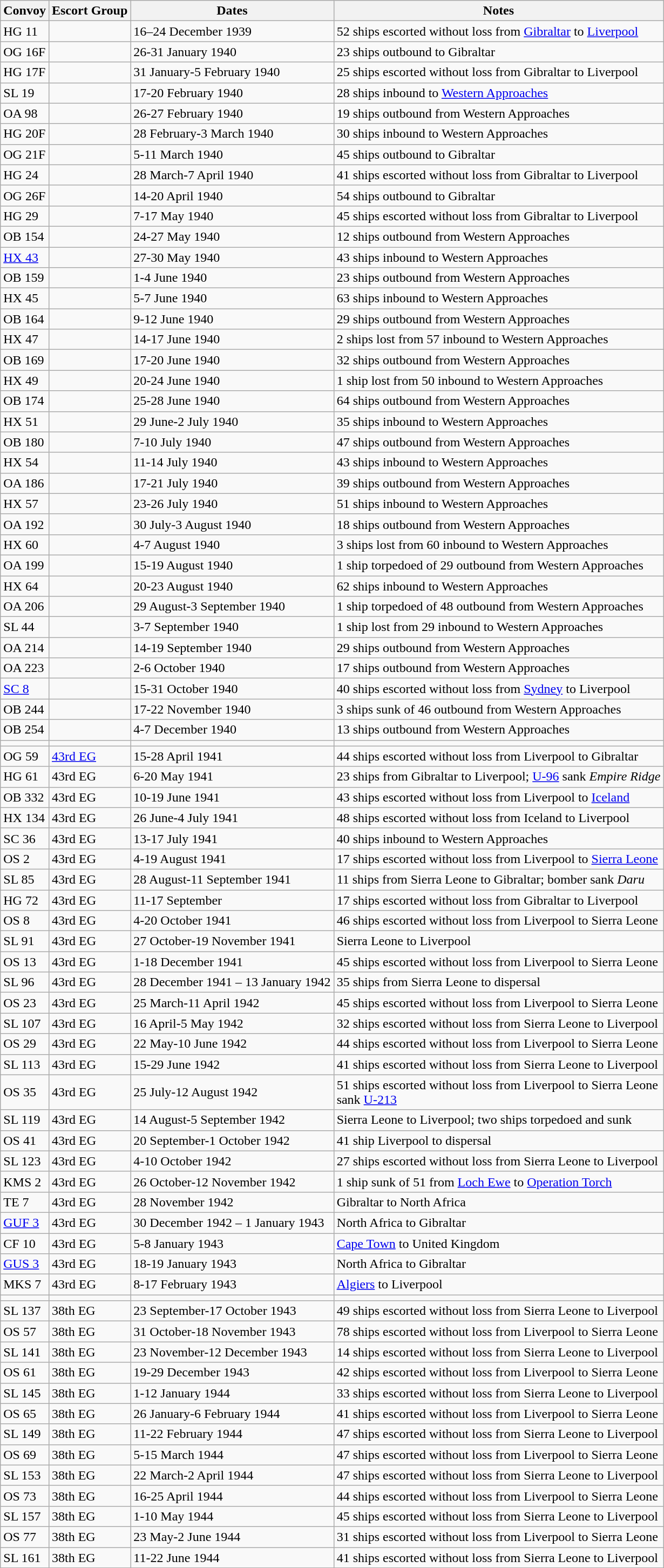<table class="wikitable">
<tr>
<th>Convoy</th>
<th>Escort Group</th>
<th>Dates</th>
<th>Notes</th>
</tr>
<tr>
<td>HG 11</td>
<td></td>
<td>16–24 December 1939</td>
<td>52 ships escorted without loss from <a href='#'>Gibraltar</a> to <a href='#'>Liverpool</a></td>
</tr>
<tr>
<td>OG 16F</td>
<td></td>
<td>26-31 January 1940</td>
<td>23 ships outbound to Gibraltar</td>
</tr>
<tr>
<td>HG 17F</td>
<td></td>
<td>31 January-5 February 1940</td>
<td>25 ships escorted without loss from Gibraltar to Liverpool</td>
</tr>
<tr>
<td>SL 19</td>
<td></td>
<td>17-20 February 1940</td>
<td>28 ships inbound to <a href='#'>Western Approaches</a></td>
</tr>
<tr>
<td>OA 98</td>
<td></td>
<td>26-27 February 1940</td>
<td>19 ships outbound from Western Approaches</td>
</tr>
<tr>
<td>HG 20F</td>
<td></td>
<td>28 February-3 March 1940</td>
<td>30 ships inbound to Western Approaches</td>
</tr>
<tr>
<td>OG 21F</td>
<td></td>
<td>5-11 March 1940</td>
<td>45 ships outbound to Gibraltar</td>
</tr>
<tr>
<td>HG 24</td>
<td></td>
<td>28 March-7 April 1940</td>
<td>41 ships escorted without loss from Gibraltar to Liverpool</td>
</tr>
<tr>
<td>OG 26F</td>
<td></td>
<td>14-20 April 1940</td>
<td>54 ships outbound to Gibraltar</td>
</tr>
<tr>
<td>HG 29</td>
<td></td>
<td>7-17 May 1940</td>
<td>45 ships escorted without loss from Gibraltar to Liverpool</td>
</tr>
<tr>
<td>OB 154</td>
<td></td>
<td>24-27 May 1940</td>
<td>12 ships outbound from Western Approaches</td>
</tr>
<tr>
<td><a href='#'>HX 43</a></td>
<td></td>
<td>27-30 May 1940</td>
<td>43 ships inbound to Western Approaches</td>
</tr>
<tr>
<td>OB 159</td>
<td></td>
<td>1-4 June 1940</td>
<td>23 ships outbound from Western Approaches</td>
</tr>
<tr>
<td>HX 45</td>
<td></td>
<td>5-7 June 1940</td>
<td>63 ships inbound to Western Approaches</td>
</tr>
<tr>
<td>OB 164</td>
<td></td>
<td>9-12 June 1940</td>
<td>29 ships outbound from Western Approaches</td>
</tr>
<tr>
<td>HX 47</td>
<td></td>
<td>14-17 June 1940</td>
<td>2 ships lost from 57 inbound to Western Approaches</td>
</tr>
<tr>
<td>OB 169</td>
<td></td>
<td>17-20 June 1940</td>
<td>32 ships outbound from Western Approaches</td>
</tr>
<tr>
<td>HX 49</td>
<td></td>
<td>20-24 June 1940</td>
<td>1 ship lost from 50 inbound to Western Approaches</td>
</tr>
<tr>
<td>OB 174</td>
<td></td>
<td>25-28 June 1940</td>
<td>64 ships outbound from Western Approaches</td>
</tr>
<tr>
<td>HX 51</td>
<td></td>
<td>29 June-2 July 1940</td>
<td>35 ships inbound to Western Approaches</td>
</tr>
<tr>
<td>OB 180</td>
<td></td>
<td>7-10 July 1940</td>
<td>47 ships outbound from Western Approaches</td>
</tr>
<tr>
<td>HX 54</td>
<td></td>
<td>11-14 July 1940</td>
<td>43 ships inbound to Western Approaches</td>
</tr>
<tr>
<td>OA 186</td>
<td></td>
<td>17-21 July 1940</td>
<td>39 ships outbound from Western Approaches</td>
</tr>
<tr>
<td>HX 57</td>
<td></td>
<td>23-26 July 1940</td>
<td>51 ships inbound to Western Approaches</td>
</tr>
<tr>
<td>OA 192</td>
<td></td>
<td>30 July-3 August 1940</td>
<td>18 ships outbound from Western Approaches</td>
</tr>
<tr>
<td>HX 60</td>
<td></td>
<td>4-7 August 1940</td>
<td>3 ships lost from 60 inbound to Western Approaches</td>
</tr>
<tr>
<td>OA 199</td>
<td></td>
<td>15-19 August 1940</td>
<td>1 ship torpedoed of 29 outbound from Western Approaches</td>
</tr>
<tr>
<td>HX 64</td>
<td></td>
<td>20-23 August 1940</td>
<td>62 ships inbound to Western Approaches</td>
</tr>
<tr>
<td>OA 206</td>
<td></td>
<td>29 August-3 September 1940</td>
<td>1 ship torpedoed of 48 outbound from Western Approaches</td>
</tr>
<tr>
<td>SL 44</td>
<td></td>
<td>3-7 September 1940</td>
<td>1 ship lost from 29 inbound to Western Approaches</td>
</tr>
<tr>
<td>OA 214</td>
<td></td>
<td>14-19 September 1940</td>
<td>29 ships outbound from Western Approaches</td>
</tr>
<tr>
<td>OA 223</td>
<td></td>
<td>2-6 October 1940</td>
<td>17 ships outbound from Western Approaches</td>
</tr>
<tr>
<td><a href='#'>SC 8</a></td>
<td></td>
<td>15-31 October 1940</td>
<td>40 ships escorted without loss from <a href='#'>Sydney</a> to Liverpool</td>
</tr>
<tr>
<td>OB 244</td>
<td></td>
<td>17-22 November 1940</td>
<td>3 ships sunk of 46 outbound from Western Approaches</td>
</tr>
<tr>
<td>OB 254</td>
<td></td>
<td>4-7 December 1940</td>
<td>13 ships outbound from Western Approaches</td>
</tr>
<tr>
<td></td>
<td></td>
<td></td>
<td></td>
</tr>
<tr>
<td>OG 59</td>
<td><a href='#'>43rd EG</a></td>
<td>15-28 April 1941</td>
<td>44 ships escorted without loss from Liverpool to Gibraltar</td>
</tr>
<tr>
<td>HG 61</td>
<td>43rd EG</td>
<td>6-20 May 1941</td>
<td>23 ships from Gibraltar to Liverpool; <a href='#'>U-96</a> sank <em>Empire Ridge</em></td>
</tr>
<tr>
<td>OB 332</td>
<td>43rd EG</td>
<td>10-19 June 1941</td>
<td>43 ships escorted without loss from Liverpool to <a href='#'>Iceland</a></td>
</tr>
<tr>
<td>HX 134</td>
<td>43rd EG</td>
<td>26 June-4 July 1941</td>
<td>48 ships escorted without loss from Iceland to Liverpool</td>
</tr>
<tr>
<td>SC 36</td>
<td>43rd EG</td>
<td>13-17 July 1941</td>
<td>40 ships inbound to Western Approaches</td>
</tr>
<tr>
<td>OS 2</td>
<td>43rd EG</td>
<td>4-19 August 1941</td>
<td>17 ships escorted without loss from Liverpool to <a href='#'>Sierra Leone</a></td>
</tr>
<tr>
<td>SL 85</td>
<td>43rd EG</td>
<td>28 August-11 September 1941</td>
<td>11 ships from Sierra Leone to Gibraltar; bomber sank <em>Daru</em></td>
</tr>
<tr>
<td>HG 72</td>
<td>43rd EG</td>
<td>11-17 September</td>
<td>17 ships escorted without loss from Gibraltar to Liverpool</td>
</tr>
<tr>
<td>OS 8</td>
<td>43rd EG</td>
<td>4-20 October 1941</td>
<td>46 ships escorted without loss from Liverpool to Sierra Leone</td>
</tr>
<tr>
<td>SL 91</td>
<td>43rd EG</td>
<td>27 October-19 November 1941</td>
<td>Sierra Leone to Liverpool</td>
</tr>
<tr>
<td>OS 13</td>
<td>43rd EG</td>
<td>1-18 December 1941</td>
<td>45 ships escorted without loss from Liverpool to Sierra Leone</td>
</tr>
<tr>
<td>SL 96</td>
<td>43rd EG</td>
<td>28 December 1941 – 13 January 1942</td>
<td>35 ships from Sierra Leone to dispersal</td>
</tr>
<tr>
<td>OS 23</td>
<td>43rd EG</td>
<td>25 March-11 April 1942</td>
<td>45 ships escorted without loss from Liverpool to Sierra Leone</td>
</tr>
<tr>
<td>SL 107</td>
<td>43rd EG</td>
<td>16 April-5 May 1942</td>
<td>32 ships escorted without loss from Sierra Leone to Liverpool</td>
</tr>
<tr>
<td>OS 29</td>
<td>43rd EG</td>
<td>22 May-10 June 1942</td>
<td>44 ships escorted without loss from Liverpool to Sierra Leone</td>
</tr>
<tr>
<td>SL 113</td>
<td>43rd EG</td>
<td>15-29 June 1942</td>
<td>41 ships escorted without loss from Sierra Leone to Liverpool</td>
</tr>
<tr>
<td>OS 35</td>
<td>43rd EG</td>
<td>25 July-12 August 1942</td>
<td>51 ships escorted without loss from Liverpool to Sierra Leone<br>sank <a href='#'>U-213</a></td>
</tr>
<tr>
<td>SL 119</td>
<td>43rd EG</td>
<td>14 August-5 September 1942</td>
<td>Sierra Leone to Liverpool; two ships torpedoed and sunk</td>
</tr>
<tr>
<td>OS 41</td>
<td>43rd EG</td>
<td>20 September-1 October 1942</td>
<td>41 ship Liverpool to dispersal</td>
</tr>
<tr>
<td>SL 123</td>
<td>43rd EG</td>
<td>4-10 October 1942</td>
<td>27 ships escorted without loss from Sierra Leone to Liverpool</td>
</tr>
<tr>
<td>KMS 2</td>
<td>43rd EG</td>
<td>26 October-12 November 1942</td>
<td>1 ship sunk of 51 from <a href='#'>Loch Ewe</a> to <a href='#'>Operation Torch</a></td>
</tr>
<tr>
<td>TE 7</td>
<td>43rd EG</td>
<td>28 November 1942</td>
<td>Gibraltar to North Africa</td>
</tr>
<tr>
<td><a href='#'>GUF 3</a></td>
<td>43rd EG</td>
<td>30 December 1942 – 1 January 1943</td>
<td>North Africa to Gibraltar</td>
</tr>
<tr>
<td>CF 10</td>
<td>43rd EG</td>
<td>5-8 January 1943</td>
<td><a href='#'>Cape Town</a> to United Kingdom</td>
</tr>
<tr>
<td><a href='#'>GUS 3</a></td>
<td>43rd EG</td>
<td>18-19 January 1943</td>
<td>North Africa to Gibraltar</td>
</tr>
<tr>
<td>MKS 7</td>
<td>43rd EG</td>
<td>8-17 February 1943</td>
<td><a href='#'>Algiers</a> to Liverpool</td>
</tr>
<tr>
<td></td>
<td></td>
<td></td>
<td></td>
</tr>
<tr>
<td>SL 137</td>
<td>38th EG</td>
<td>23 September-17 October 1943</td>
<td>49 ships escorted without loss from Sierra Leone to Liverpool</td>
</tr>
<tr>
<td>OS 57</td>
<td>38th EG</td>
<td>31 October-18 November 1943</td>
<td>78 ships escorted without loss from Liverpool to Sierra Leone</td>
</tr>
<tr>
<td>SL 141</td>
<td>38th EG</td>
<td>23 November-12 December 1943</td>
<td>14 ships escorted without loss from Sierra Leone to Liverpool</td>
</tr>
<tr>
<td>OS 61</td>
<td>38th EG</td>
<td>19-29 December 1943</td>
<td>42 ships escorted without loss from Liverpool to Sierra Leone</td>
</tr>
<tr>
<td>SL 145</td>
<td>38th EG</td>
<td>1-12 January 1944</td>
<td>33 ships escorted without loss from Sierra Leone to Liverpool</td>
</tr>
<tr>
<td>OS 65</td>
<td>38th EG</td>
<td>26 January-6 February 1944</td>
<td>41 ships escorted without loss from Liverpool to Sierra Leone</td>
</tr>
<tr>
<td>SL 149</td>
<td>38th EG</td>
<td>11-22 February 1944</td>
<td>47 ships escorted without loss from Sierra Leone to Liverpool</td>
</tr>
<tr>
<td>OS 69</td>
<td>38th EG</td>
<td>5-15 March 1944</td>
<td>47 ships escorted without loss from Liverpool to Sierra Leone</td>
</tr>
<tr>
<td>SL 153</td>
<td>38th EG</td>
<td>22 March-2 April 1944</td>
<td>47 ships escorted without loss from Sierra Leone to Liverpool</td>
</tr>
<tr>
<td>OS 73</td>
<td>38th EG</td>
<td>16-25 April 1944</td>
<td>44 ships escorted without loss from Liverpool to Sierra Leone</td>
</tr>
<tr>
<td>SL 157</td>
<td>38th EG</td>
<td>1-10 May 1944</td>
<td>45 ships escorted without loss from Sierra Leone to Liverpool</td>
</tr>
<tr>
<td>OS 77</td>
<td>38th EG</td>
<td>23 May-2 June 1944</td>
<td>31 ships escorted without loss from Liverpool to Sierra Leone</td>
</tr>
<tr>
<td>SL 161</td>
<td>38th EG</td>
<td>11-22 June 1944</td>
<td>41 ships escorted without loss from Sierra Leone to Liverpool</td>
</tr>
</table>
